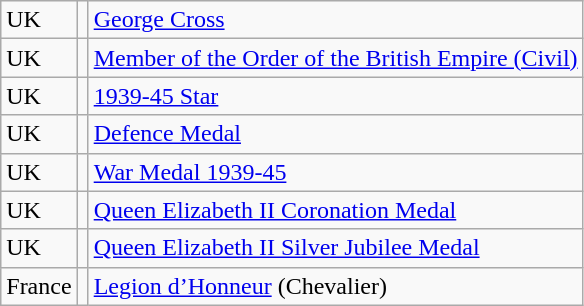<table class="wikitable">
<tr>
<td>UK</td>
<td></td>
<td><a href='#'>George Cross</a></td>
</tr>
<tr>
<td>UK</td>
<td></td>
<td><a href='#'>Member of the Order of the British Empire (Civil)</a></td>
</tr>
<tr>
<td>UK</td>
<td></td>
<td><a href='#'>1939-45 Star</a></td>
</tr>
<tr>
<td>UK</td>
<td></td>
<td><a href='#'>Defence Medal</a></td>
</tr>
<tr>
<td>UK</td>
<td></td>
<td><a href='#'>War Medal 1939-45</a></td>
</tr>
<tr>
<td>UK</td>
<td></td>
<td><a href='#'>Queen Elizabeth II Coronation Medal</a></td>
</tr>
<tr>
<td>UK</td>
<td></td>
<td><a href='#'>Queen Elizabeth II Silver Jubilee Medal</a></td>
</tr>
<tr>
<td>France</td>
<td></td>
<td><a href='#'>Legion d’Honneur</a> (Chevalier)</td>
</tr>
</table>
